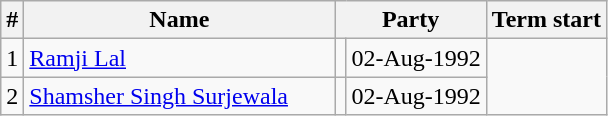<table class="wikitable">
<tr>
<th>#</th>
<th style="width:200px">Name</th>
<th colspan="2">Party</th>
<th>Term start</th>
</tr>
<tr>
<td>1</td>
<td><a href='#'>Ramji Lal</a></td>
<td></td>
<td>02-Aug-1992</td>
</tr>
<tr>
<td>2</td>
<td><a href='#'>Shamsher Singh Surjewala</a></td>
<td></td>
<td>02-Aug-1992</td>
</tr>
</table>
